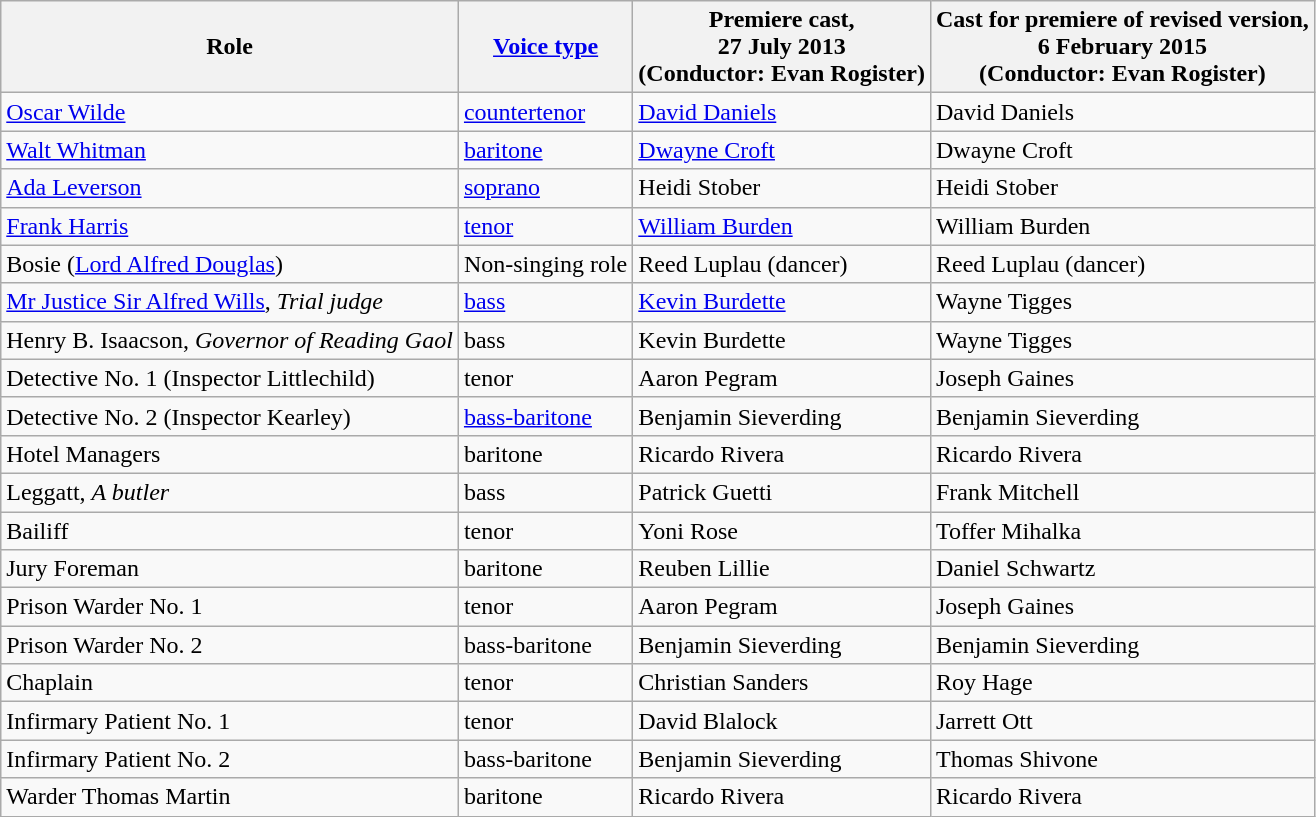<table class="wikitable">
<tr>
<th>Role</th>
<th><a href='#'>Voice type</a></th>
<th>Premiere cast,<br>27 July 2013<br>(Conductor: Evan Rogister)</th>
<th>Cast for premiere of revised version,<br>6 February 2015<br>(Conductor: Evan Rogister)</th>
</tr>
<tr>
<td><a href='#'>Oscar Wilde</a></td>
<td><a href='#'>countertenor</a></td>
<td><a href='#'>David Daniels</a></td>
<td>David Daniels</td>
</tr>
<tr>
<td><a href='#'>Walt Whitman</a></td>
<td><a href='#'>baritone</a></td>
<td><a href='#'>Dwayne Croft</a></td>
<td>Dwayne Croft</td>
</tr>
<tr>
<td><a href='#'>Ada Leverson</a></td>
<td><a href='#'>soprano</a></td>
<td>Heidi Stober</td>
<td>Heidi Stober</td>
</tr>
<tr>
<td><a href='#'>Frank Harris</a></td>
<td><a href='#'>tenor</a></td>
<td><a href='#'>William Burden</a></td>
<td>William Burden</td>
</tr>
<tr>
<td>Bosie (<a href='#'>Lord Alfred Douglas</a>)</td>
<td>Non-singing role</td>
<td>Reed Luplau (dancer)</td>
<td>Reed Luplau (dancer)</td>
</tr>
<tr>
<td><a href='#'>Mr Justice Sir Alfred Wills</a>, <em>Trial judge</em></td>
<td><a href='#'>bass</a></td>
<td><a href='#'>Kevin Burdette</a></td>
<td>Wayne Tigges</td>
</tr>
<tr>
<td>Henry B. Isaacson, <em>Governor of Reading Gaol</em></td>
<td>bass</td>
<td>Kevin Burdette</td>
<td>Wayne Tigges</td>
</tr>
<tr>
<td>Detective No. 1 (Inspector Littlechild)</td>
<td>tenor</td>
<td>Aaron Pegram</td>
<td>Joseph Gaines</td>
</tr>
<tr>
<td>Detective No. 2 (Inspector Kearley)</td>
<td><a href='#'>bass-baritone</a></td>
<td>Benjamin Sieverding</td>
<td>Benjamin Sieverding</td>
</tr>
<tr>
<td>Hotel Managers</td>
<td>baritone</td>
<td>Ricardo Rivera</td>
<td>Ricardo Rivera</td>
</tr>
<tr>
<td>Leggatt, <em>A butler</em></td>
<td>bass</td>
<td>Patrick Guetti</td>
<td>Frank Mitchell</td>
</tr>
<tr>
<td>Bailiff</td>
<td>tenor</td>
<td>Yoni Rose</td>
<td>Toffer Mihalka</td>
</tr>
<tr>
<td>Jury Foreman</td>
<td>baritone</td>
<td>Reuben Lillie</td>
<td>Daniel Schwartz</td>
</tr>
<tr>
<td>Prison Warder No. 1</td>
<td>tenor</td>
<td>Aaron Pegram</td>
<td>Joseph Gaines</td>
</tr>
<tr>
<td>Prison Warder No. 2</td>
<td>bass-baritone</td>
<td>Benjamin Sieverding</td>
<td>Benjamin Sieverding</td>
</tr>
<tr>
<td>Chaplain</td>
<td>tenor</td>
<td>Christian Sanders</td>
<td>Roy Hage</td>
</tr>
<tr>
<td>Infirmary Patient No. 1</td>
<td>tenor</td>
<td>David Blalock</td>
<td>Jarrett Ott</td>
</tr>
<tr>
<td>Infirmary Patient No. 2</td>
<td>bass-baritone</td>
<td>Benjamin Sieverding</td>
<td>Thomas Shivone</td>
</tr>
<tr>
<td>Warder Thomas Martin</td>
<td>baritone</td>
<td>Ricardo Rivera</td>
<td>Ricardo Rivera</td>
</tr>
</table>
